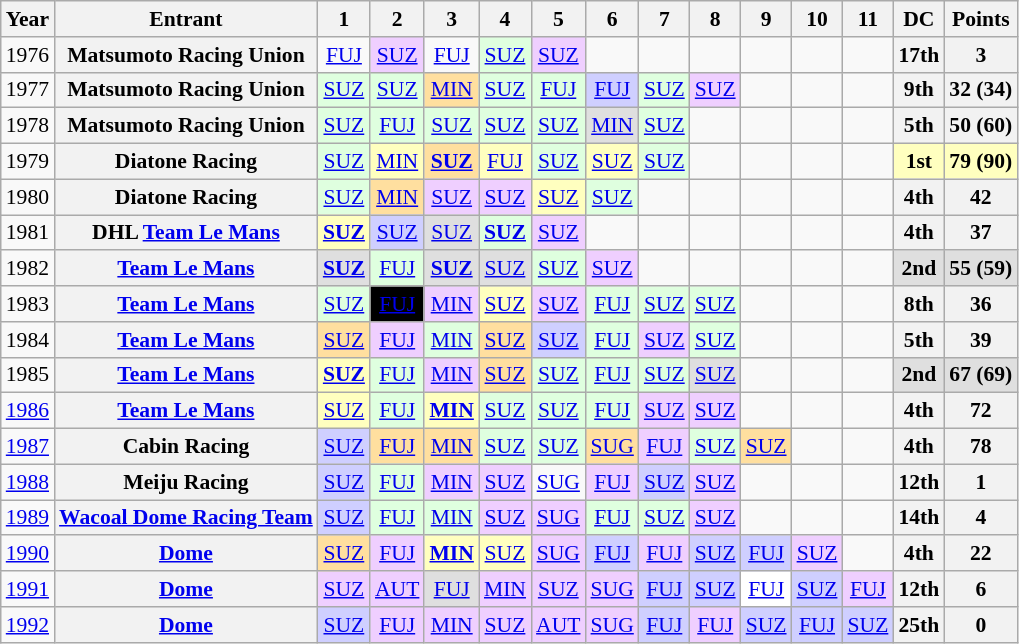<table class="wikitable" style="text-align:center; font-size:90%">
<tr>
<th>Year</th>
<th>Entrant</th>
<th>1</th>
<th>2</th>
<th>3</th>
<th>4</th>
<th>5</th>
<th>6</th>
<th>7</th>
<th>8</th>
<th>9</th>
<th>10</th>
<th>11</th>
<th>DC</th>
<th>Points</th>
</tr>
<tr>
<td>1976</td>
<th>Matsumoto Racing Union</th>
<td><a href='#'>FUJ</a></td>
<td style="background:#EFCFFF;"><a href='#'>SUZ</a><br></td>
<td><a href='#'>FUJ</a></td>
<td style="background:#DFFFDF;"><a href='#'>SUZ</a><br></td>
<td style="background:#EFCFFF;"><a href='#'>SUZ</a><br></td>
<td></td>
<td></td>
<td></td>
<td></td>
<td></td>
<td></td>
<th>17th</th>
<th>3</th>
</tr>
<tr>
<td>1977</td>
<th>Matsumoto Racing Union</th>
<td style="background:#DFFFDF;"><a href='#'>SUZ</a><br></td>
<td style="background:#DFFFDF;"><a href='#'>SUZ</a><br></td>
<td style="background:#FFDF9F;"><a href='#'>MIN</a><br></td>
<td style="background:#DFFFDF;"><a href='#'>SUZ</a><br></td>
<td style="background:#DFFFDF;"><a href='#'>FUJ</a><br></td>
<td style="background:#CFCFFF;"><a href='#'>FUJ</a><br></td>
<td style="background:#DFFFDF;"><a href='#'>SUZ</a><br></td>
<td style="background:#EFCFFF;"><a href='#'>SUZ</a><br></td>
<td></td>
<td></td>
<td></td>
<th><strong>9th</strong></th>
<th><strong>32 (34)</strong></th>
</tr>
<tr>
<td>1978</td>
<th>Matsumoto Racing Union</th>
<td style="background:#DFFFDF;"><a href='#'>SUZ</a><br></td>
<td style="background:#DFFFDF;"><a href='#'>FUJ</a><br></td>
<td style="background:#DFFFDF;"><a href='#'>SUZ</a><br></td>
<td style="background:#DFFFDF;"><a href='#'>SUZ</a><br></td>
<td style="background:#DFFFDF;"><a href='#'>SUZ</a><br></td>
<td style="background:#DFDFDF;"><a href='#'>MIN</a><br></td>
<td style="background:#DFFFDF;"><a href='#'>SUZ</a><br></td>
<td></td>
<td></td>
<td></td>
<td></td>
<th>5th</th>
<th>50 (60)</th>
</tr>
<tr>
<td>1979</td>
<th>Diatone Racing</th>
<td style="background:#DFFFDF;"><a href='#'>SUZ</a><br></td>
<td style="background:#FFFFBF;"><a href='#'>MIN</a><br></td>
<td style="background:#FFDF9F;"><a href='#'><strong>SUZ</strong></a><br></td>
<td style="background:#FFFFBF;"><a href='#'>FUJ</a><br></td>
<td style="background:#DFFFDF;"><a href='#'>SUZ</a><br></td>
<td style="background:#FFFFBF;"><a href='#'>SUZ</a><br></td>
<td style="background:#DFFFDF;"><a href='#'>SUZ</a><br></td>
<td></td>
<td></td>
<td></td>
<td></td>
<td style="background:#FFFFBF;"><strong>1st</strong></td>
<td style="background:#FFFFBF;"><strong>79 (90)</strong></td>
</tr>
<tr>
<td>1980</td>
<th>Diatone Racing</th>
<td style="background:#DFFFDF;"><a href='#'>SUZ</a><br></td>
<td style="background:#FFDF9F;"><a href='#'>MIN</a><br></td>
<td style="background:#EFCFFF;"><a href='#'>SUZ</a><br></td>
<td style="background:#EFCFFF;"><a href='#'>SUZ</a><br></td>
<td style="background:#FFFFBF;"><a href='#'>SUZ</a><br></td>
<td style="background:#DFFFDF;"><a href='#'>SUZ</a><br></td>
<td></td>
<td></td>
<td></td>
<td></td>
<td></td>
<th>4th</th>
<th>42</th>
</tr>
<tr>
<td>1981</td>
<th>DHL <a href='#'>Team Le Mans</a></th>
<td style="background:#FFFFBF;"><a href='#'><strong>SUZ</strong></a><br></td>
<td style="background:#CFCFFF;"><a href='#'>SUZ</a><br></td>
<td style="background:#DFDFDF;"><a href='#'>SUZ</a><br></td>
<td style="background:#DFFFDF;"><a href='#'><strong>SUZ</strong></a><br></td>
<td style="background:#EFCFFF;"><a href='#'>SUZ</a><br></td>
<td></td>
<td></td>
<td></td>
<td></td>
<td></td>
<td></td>
<th>4th</th>
<th>37</th>
</tr>
<tr>
<td>1982</td>
<th><a href='#'>Team Le Mans</a></th>
<td style="background:#DFDFDF;"><a href='#'><strong>SUZ</strong></a><br></td>
<td style="background:#DFFFDF;"><a href='#'>FUJ</a><br></td>
<td style="background:#DFDFDF;"><a href='#'><strong>SUZ</strong></a><br></td>
<td style="background:#DFDFDF;"><a href='#'>SUZ</a><br></td>
<td style="background:#DFFFDF;"><a href='#'>SUZ</a><br></td>
<td style="background:#EFCFFF;"><a href='#'>SUZ</a><br></td>
<td></td>
<td></td>
<td></td>
<td></td>
<td></td>
<td style="background:#DFDFDF;"><strong>2nd</strong></td>
<td style="background:#DFDFDF;"><strong>55 (59)</strong></td>
</tr>
<tr>
<td>1983</td>
<th><a href='#'>Team Le Mans</a></th>
<td style="background:#DFFFDF;"><a href='#'>SUZ</a><br></td>
<td style="background:#000; color:white;"><a href='#'><span>FUJ</span></a><br></td>
<td style="background:#EFCFFF;"><a href='#'>MIN</a><br></td>
<td style="background:#FFFFBF;"><a href='#'>SUZ</a><br></td>
<td style="background:#EFCFFF;"><a href='#'>SUZ</a><br></td>
<td style="background:#DFFFDF;"><a href='#'>FUJ</a><br></td>
<td style="background:#DFFFDF;"><a href='#'>SUZ</a><br></td>
<td style="background:#DFFFDF;"><a href='#'>SUZ</a><br></td>
<td></td>
<td></td>
<td></td>
<th>8th</th>
<th>36</th>
</tr>
<tr>
<td>1984</td>
<th><a href='#'>Team Le Mans</a></th>
<td style="background:#FFDF9F;"><a href='#'>SUZ</a><br></td>
<td style="background:#EFCFFF;"><a href='#'>FUJ</a><br></td>
<td style="background:#DFFFDF;"><a href='#'>MIN</a><br></td>
<td style="background:#FFDF9F;"><a href='#'>SUZ</a><br></td>
<td style="background:#CFCFFF;"><a href='#'>SUZ</a><br></td>
<td style="background:#DFFFDF;"><a href='#'>FUJ</a><br></td>
<td style="background:#EFCFFF;"><a href='#'>SUZ</a><br></td>
<td style="background:#DFFFDF;"><a href='#'>SUZ</a><br></td>
<td></td>
<td></td>
<td></td>
<th>5th</th>
<th>39</th>
</tr>
<tr>
<td>1985</td>
<th><a href='#'>Team Le Mans</a></th>
<td style="background:#FFFFBF;"><a href='#'><strong>SUZ</strong></a><br></td>
<td style="background:#DFFFDF;"><a href='#'>FUJ</a><br></td>
<td style="background:#EFCFFF;"><a href='#'>MIN</a><br></td>
<td style="background:#FFDF9F;"><a href='#'>SUZ</a><br></td>
<td style="background:#DFFFDF;"><a href='#'>SUZ</a><br></td>
<td style="background:#DFFFDF;"><a href='#'>FUJ</a><br></td>
<td style="background:#DFFFDF;"><a href='#'>SUZ</a><br></td>
<td style="background:#DFDFDF;"><a href='#'>SUZ</a><br></td>
<td></td>
<td></td>
<td></td>
<td style="background:#DFDFDF;"><strong>2nd</strong></td>
<td style="background:#DFDFDF;"><strong>67 (69)</strong></td>
</tr>
<tr>
<td><a href='#'>1986</a></td>
<th><a href='#'>Team Le Mans</a></th>
<td style="background:#FFFFBF;"><a href='#'>SUZ</a><br></td>
<td style="background:#DFFFDF;"><a href='#'>FUJ</a><br></td>
<td style="background:#FFFFBF;"><a href='#'><strong>MIN</strong></a><br></td>
<td style="background:#DFFFDF;"><a href='#'>SUZ</a><br></td>
<td style="background:#DFFFDF;"><a href='#'>SUZ</a><br></td>
<td style="background:#DFFFDF;"><a href='#'>FUJ</a><br></td>
<td style="background:#EFCFFF;"><a href='#'>SUZ</a><br></td>
<td style="background:#EFCFFF;"><a href='#'>SUZ</a><br></td>
<td></td>
<td></td>
<td></td>
<th>4th</th>
<th>72</th>
</tr>
<tr>
<td><a href='#'>1987</a></td>
<th>Cabin Racing</th>
<td style="background:#CFCFFF;"><a href='#'>SUZ</a><br></td>
<td style="background:#FFDF9F;"><a href='#'>FUJ</a><br></td>
<td style="background:#FFDF9F;"><a href='#'>MIN</a><br></td>
<td style="background:#DFFFDF;"><a href='#'>SUZ</a><br></td>
<td style="background:#DFFFDF;"><a href='#'>SUZ</a><br></td>
<td style="background:#FFDF9F;"><a href='#'>SUG</a><br></td>
<td style="background:#EFCFFF;"><a href='#'>FUJ</a><br></td>
<td style="background:#DFFFDF;"><a href='#'>SUZ</a><br></td>
<td style="background:#FFDF9F;"><a href='#'>SUZ</a><br></td>
<td></td>
<td></td>
<th>4th</th>
<th>78</th>
</tr>
<tr>
<td><a href='#'>1988</a></td>
<th>Meiju Racing</th>
<td style="background:#CFCFFF;"><a href='#'>SUZ</a><br></td>
<td style="background:#DFFFDF;"><a href='#'>FUJ</a><br></td>
<td style="background:#EFCFFF;"><a href='#'>MIN</a><br></td>
<td style="background:#EFCFFF;"><a href='#'>SUZ</a><br></td>
<td><a href='#'>SUG</a></td>
<td style="background:#EFCFFF;"><a href='#'>FUJ</a><br></td>
<td style="background:#CFCFFF;"><a href='#'>SUZ</a><br></td>
<td style="background:#EFCFFF;"><a href='#'>SUZ</a><br></td>
<td></td>
<td></td>
<td></td>
<th>12th</th>
<th>1</th>
</tr>
<tr>
<td><a href='#'>1989</a></td>
<th><a href='#'>Wacoal Dome Racing Team</a></th>
<td style="background:#CFCFFF;"><a href='#'>SUZ</a><br></td>
<td style="background:#DFFFDF;"><a href='#'>FUJ</a><br></td>
<td style="background:#DFFFDF;"><a href='#'>MIN</a><br></td>
<td style="background:#EFCFFF;"><a href='#'>SUZ</a><br></td>
<td style="background:#EFCFFF;"><a href='#'>SUG</a><br></td>
<td style="background:#DFFFDF;"><a href='#'>FUJ</a><br></td>
<td style="background:#DFFFDF;"><a href='#'>SUZ</a><br></td>
<td style="background:#EFCFFF;"><a href='#'>SUZ</a><br></td>
<td></td>
<td></td>
<td></td>
<th>14th</th>
<th>4</th>
</tr>
<tr>
<td><a href='#'>1990</a></td>
<th><a href='#'>Dome</a></th>
<td style="background:#FFDF9F;"><a href='#'>SUZ</a><br></td>
<td style="background:#EFCFFF;"><a href='#'>FUJ</a><br></td>
<td style="background:#FFFFBF;"><a href='#'><strong>MIN</strong></a><br></td>
<td style="background:#FFFFBF;"><a href='#'>SUZ</a><br></td>
<td style="background:#EFCFFF;"><a href='#'>SUG</a><br></td>
<td style="background:#CFCFFF;"><a href='#'>FUJ</a><br></td>
<td style="background:#EFCFFF;"><a href='#'>FUJ</a><br></td>
<td style="background:#CFCFFF;"><a href='#'>SUZ</a><br></td>
<td style="background:#CFCFFF;"><a href='#'>FUJ</a><br></td>
<td style="background:#EFCFFF;"><a href='#'>SUZ</a><br></td>
<td></td>
<th>4th</th>
<th>22</th>
</tr>
<tr>
<td><a href='#'>1991</a></td>
<th><a href='#'>Dome</a></th>
<td style="background:#EFCFFF;"><a href='#'>SUZ</a><br></td>
<td style="background:#EFCFFF;"><a href='#'>AUT</a><br></td>
<td style="background:#DFDFDF;"><a href='#'>FUJ</a><br></td>
<td style="background:#EFCFFF;"><a href='#'>MIN</a><br></td>
<td style="background:#EFCFFF;"><a href='#'>SUZ</a><br></td>
<td style="background:#EFCFFF;"><a href='#'>SUG</a><br></td>
<td style="background:#CFCFFF;"><a href='#'>FUJ</a><br></td>
<td style="background:#CFCFFF;"><a href='#'>SUZ</a><br></td>
<td style="background:#FFFFFF;"><a href='#'>FUJ</a><br></td>
<td style="background:#CFCFFF;"><a href='#'>SUZ</a><br></td>
<td style="background:#EFCFFF;"><a href='#'>FUJ</a><br></td>
<th>12th</th>
<th>6</th>
</tr>
<tr>
<td><a href='#'>1992</a></td>
<th><a href='#'>Dome</a></th>
<td style="background:#CFCFFF;"><a href='#'>SUZ</a><br></td>
<td style="background:#EFCFFF;"><a href='#'>FUJ</a><br></td>
<td style="background:#EFCFFF;"><a href='#'>MIN</a><br></td>
<td style="background:#EFCFFF;"><a href='#'>SUZ</a><br></td>
<td style="background:#EFCFFF;"><a href='#'>AUT</a><br></td>
<td style="background:#EFCFFF;"><a href='#'>SUG</a><br></td>
<td style="background:#CFCFFF;"><a href='#'>FUJ</a><br></td>
<td style="background:#EFCFFF;"><a href='#'>FUJ</a><br></td>
<td style="background:#CFCFFF;"><a href='#'>SUZ</a><br></td>
<td style="background:#CFCFFF;"><a href='#'>FUJ</a><br></td>
<td style="background:#CFCFFF;"><a href='#'>SUZ</a><br></td>
<th>25th</th>
<th>0</th>
</tr>
</table>
